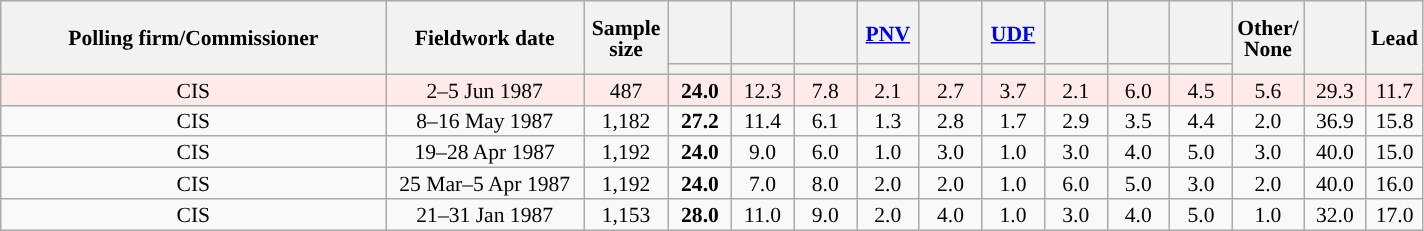<table class="wikitable collapsible collapsed" style="text-align:center; font-size:90%; line-height:14px;">
<tr style="height:42px;">
<th style="width:250px;" rowspan="2">Polling firm/Commissioner</th>
<th style="width:125px;" rowspan="2">Fieldwork date</th>
<th style="width:50px;" rowspan="2">Sample size</th>
<th style="width:35px;"></th>
<th style="width:35px;"></th>
<th style="width:35px;"></th>
<th style="width:35px;"><a href='#'>PNV</a></th>
<th style="width:35px;"></th>
<th style="width:35px;"><a href='#'>UDF</a></th>
<th style="width:35px;"></th>
<th style="width:35px;"></th>
<th style="width:35px;"></th>
<th style="width:35px;" rowspan="2">Other/<br>None</th>
<th style="width:35px;" rowspan="2"></th>
<th style="width:30px;" rowspan="2">Lead</th>
</tr>
<tr>
<th style="color:inherit;background:"></th>
<th style="color:inherit;background:"></th>
<th style="color:inherit;background:"></th>
<th style="color:inherit;background:"></th>
<th style="color:inherit;background:"></th>
<th style="color:inherit;background:"></th>
<th style="color:inherit;background:"></th>
<th style="color:inherit;background:"></th>
<th style="color:inherit;background:"></th>
</tr>
<tr style="background:#FFEAEA;">
<td>CIS</td>
<td>2–5 Jun 1987</td>
<td>487</td>
<td><strong>24.0</strong></td>
<td>12.3</td>
<td>7.8</td>
<td>2.1</td>
<td>2.7</td>
<td>3.7</td>
<td>2.1</td>
<td>6.0</td>
<td>4.5</td>
<td>5.6</td>
<td>29.3</td>
<td style="background:">11.7</td>
</tr>
<tr>
<td>CIS</td>
<td>8–16 May 1987</td>
<td>1,182</td>
<td><strong>27.2</strong></td>
<td>11.4</td>
<td>6.1</td>
<td>1.3</td>
<td>2.8</td>
<td>1.7</td>
<td>2.9</td>
<td>3.5</td>
<td>4.4</td>
<td>2.0</td>
<td>36.9</td>
<td style="background:">15.8</td>
</tr>
<tr>
<td>CIS</td>
<td>19–28 Apr 1987</td>
<td>1,192</td>
<td><strong>24.0</strong></td>
<td>9.0</td>
<td>6.0</td>
<td>1.0</td>
<td>3.0</td>
<td>1.0</td>
<td>3.0</td>
<td>4.0</td>
<td>5.0</td>
<td>3.0</td>
<td>40.0</td>
<td style="background:">15.0</td>
</tr>
<tr>
<td>CIS</td>
<td>25 Mar–5 Apr 1987</td>
<td>1,192</td>
<td><strong>24.0</strong></td>
<td>7.0</td>
<td>8.0</td>
<td>2.0</td>
<td>2.0</td>
<td>1.0</td>
<td>6.0</td>
<td>5.0</td>
<td>3.0</td>
<td>2.0</td>
<td>40.0</td>
<td style="background:">16.0</td>
</tr>
<tr>
<td>CIS</td>
<td>21–31 Jan 1987</td>
<td>1,153</td>
<td><strong>28.0</strong></td>
<td>11.0</td>
<td>9.0</td>
<td>2.0</td>
<td>4.0</td>
<td>1.0</td>
<td>3.0</td>
<td>4.0</td>
<td>5.0</td>
<td>1.0</td>
<td>32.0</td>
<td style="background:">17.0</td>
</tr>
</table>
